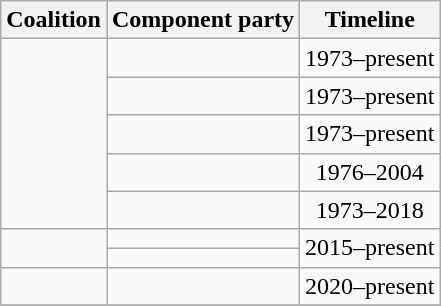<table class="wikitable">
<tr>
<th>Coalition</th>
<th>Component party</th>
<th>Timeline</th>
</tr>
<tr>
<td rowspan=5></td>
<td></td>
<td align=center>1973–present</td>
</tr>
<tr>
<td></td>
<td align=center>1973–present</td>
</tr>
<tr>
<td></td>
<td align=center>1973–present</td>
</tr>
<tr>
<td></td>
<td align=center>1976–2004</td>
</tr>
<tr>
<td></td>
<td align=center>1973–2018</td>
</tr>
<tr>
<td rowspan=2></td>
<td></td>
<td rowspan=2 align=center>2015–present</td>
</tr>
<tr>
<td></td>
</tr>
<tr>
<td></td>
<td></td>
<td align=center>2020–present</td>
</tr>
<tr>
</tr>
</table>
